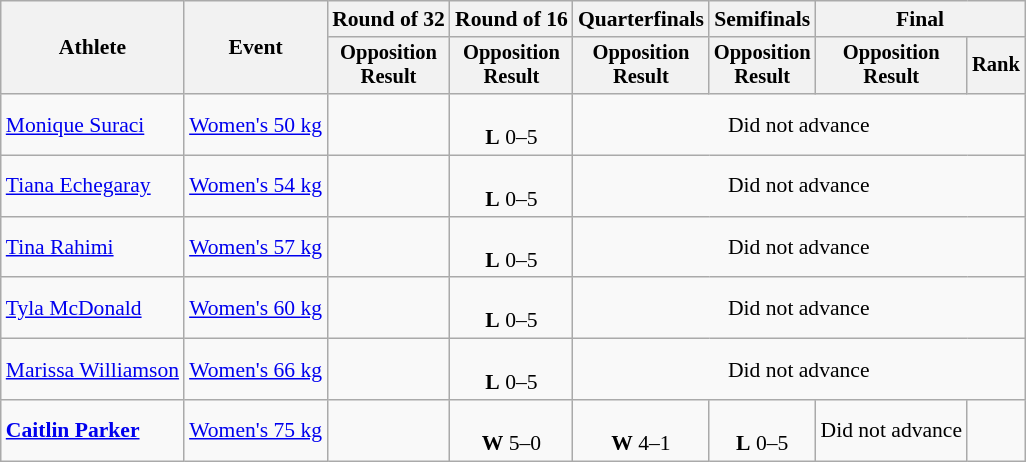<table class=wikitable style=font-size:90%;text-align:center>
<tr>
<th rowspan=2>Athlete</th>
<th rowspan=2>Event</th>
<th>Round of 32</th>
<th>Round of 16</th>
<th>Quarterfinals</th>
<th>Semifinals</th>
<th colspan=2>Final</th>
</tr>
<tr style=font-size:95%>
<th>Opposition<br>Result</th>
<th>Opposition<br>Result</th>
<th>Opposition<br>Result</th>
<th>Opposition<br>Result</th>
<th>Opposition<br>Result</th>
<th>Rank</th>
</tr>
<tr>
<td align=left><a href='#'>Monique Suraci</a></td>
<td align=left><a href='#'>Women's 50 kg</a></td>
<td></td>
<td><br><strong>L</strong> 0–5</td>
<td colspan=4>Did not advance</td>
</tr>
<tr>
<td align=left><a href='#'>Tiana Echegaray</a></td>
<td align=left><a href='#'>Women's 54 kg</a></td>
<td></td>
<td><br><strong>L</strong> 0–5</td>
<td colspan=4>Did not advance</td>
</tr>
<tr>
<td align=left><a href='#'>Tina Rahimi</a></td>
<td align=left><a href='#'>Women's 57 kg</a></td>
<td></td>
<td><br><strong>L</strong> 0–5</td>
<td colspan=4>Did not advance</td>
</tr>
<tr>
<td align=left><a href='#'>Tyla McDonald</a></td>
<td align=left><a href='#'>Women's 60 kg</a></td>
<td></td>
<td><br><strong>L</strong> 0–5</td>
<td colspan=4>Did not advance</td>
</tr>
<tr>
<td align=left><a href='#'>Marissa Williamson</a></td>
<td align=left><a href='#'>Women's 66 kg</a></td>
<td></td>
<td><br><strong>L</strong> 0–5</td>
<td colspan=4>Did not advance</td>
</tr>
<tr>
<td align=left><strong><a href='#'>Caitlin Parker</a></strong></td>
<td align=left><a href='#'>Women's 75 kg</a></td>
<td></td>
<td><br><strong>W</strong> 5–0</td>
<td><br><strong>W</strong> 4–1</td>
<td><br> <strong>L</strong> 0–5</td>
<td>Did not advance</td>
<td></td>
</tr>
</table>
